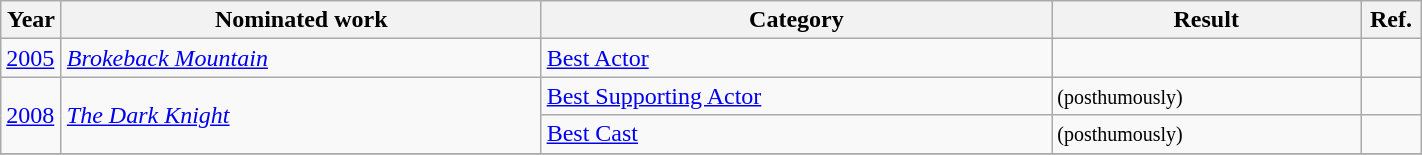<table class="wikitable sortable" width=75%>
<tr>
<th width = 33px>Year</th>
<th>Nominated work</th>
<th>Category</th>
<th>Result</th>
<th width = 33px>Ref.</th>
</tr>
<tr>
<td><a href='#'>2005</a></td>
<td><em><a href='#'>Brokeback Mountain</a></em></td>
<td><a href='#'>Best Actor</a></td>
<td></td>
<td></td>
</tr>
<tr>
<td rowspan=2><a href='#'>2008</a></td>
<td rowspan=2><em><a href='#'>The Dark Knight</a></em></td>
<td><a href='#'>Best Supporting Actor</a></td>
<td>  <small>(posthumously)</small></td>
<td></td>
</tr>
<tr>
<td><a href='#'>Best Cast</a></td>
<td>  <small>(posthumously)</small></td>
<td></td>
</tr>
<tr>
</tr>
</table>
